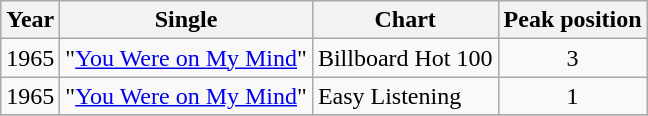<table class="wikitable">
<tr>
<th>Year</th>
<th>Single</th>
<th>Chart</th>
<th>Peak position</th>
</tr>
<tr>
<td>1965</td>
<td>"<a href='#'>You Were on My Mind</a>"</td>
<td>Billboard Hot 100</td>
<td align="center">3</td>
</tr>
<tr>
<td>1965</td>
<td>"<a href='#'>You Were on My Mind</a>"</td>
<td>Easy Listening</td>
<td align="center">1</td>
</tr>
<tr>
</tr>
</table>
